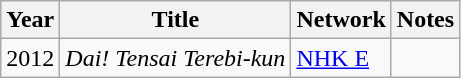<table class="wikitable">
<tr>
<th>Year</th>
<th>Title</th>
<th>Network</th>
<th>Notes</th>
</tr>
<tr>
<td>2012</td>
<td><em>Dai! Tensai Terebi-kun</em></td>
<td><a href='#'>NHK E</a></td>
<td></td>
</tr>
</table>
